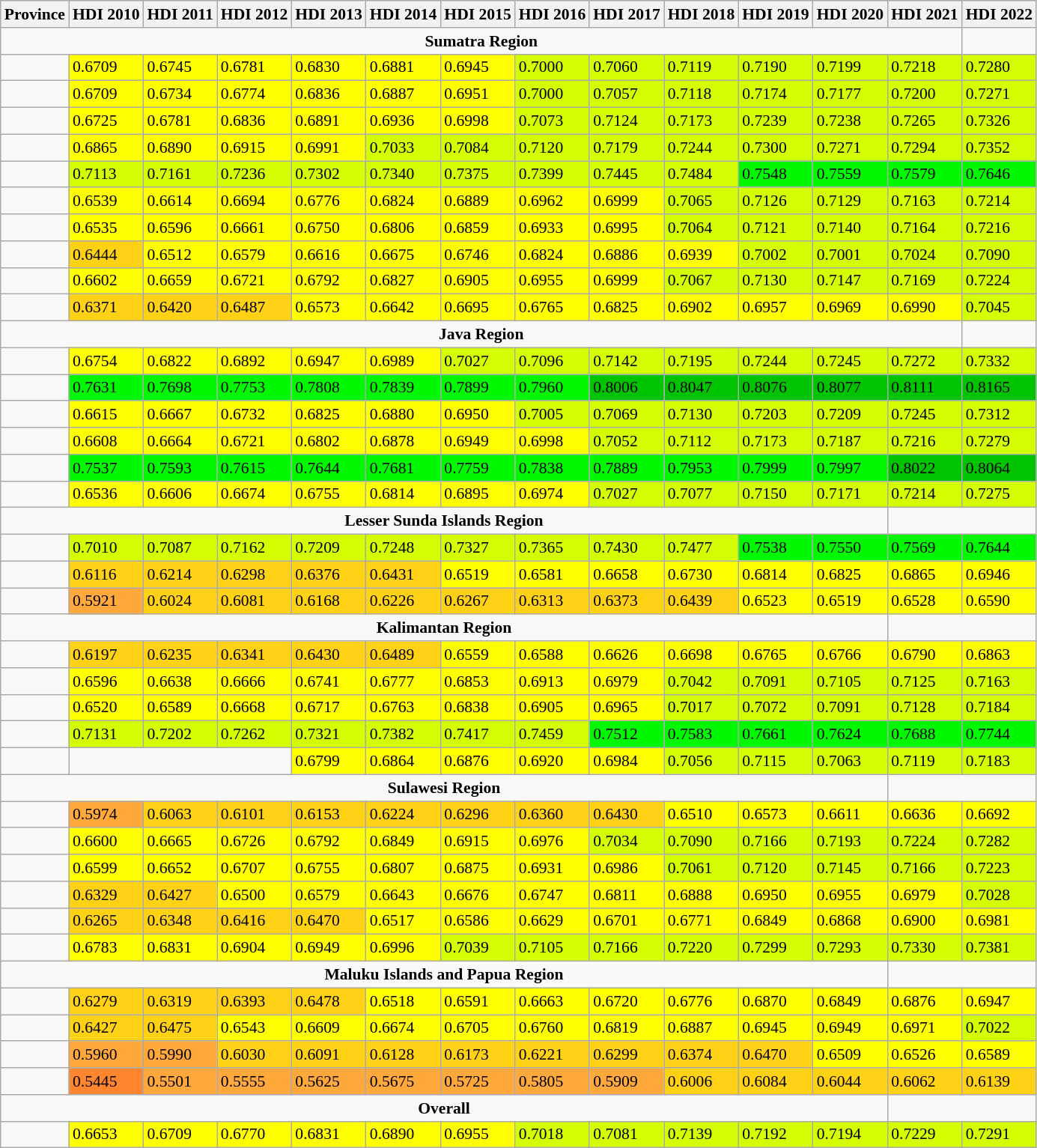<table class="wikitable sortable" style="margin: 1em 1em 1em 0; font-size: 90%;">
<tr>
<th>Province</th>
<th>HDI 2010</th>
<th>HDI 2011</th>
<th>HDI 2012</th>
<th>HDI 2013</th>
<th>HDI 2014</th>
<th>HDI 2015</th>
<th>HDI 2016</th>
<th>HDI 2017</th>
<th>HDI 2018</th>
<th>HDI 2019</th>
<th>HDI 2020</th>
<th>HDI 2021</th>
<th>HDI 2022</th>
</tr>
<tr>
<td colspan="13" style="text-align:center"><strong>Sumatra Region</strong></td>
</tr>
<tr>
<td></td>
<td style="background:#FFFF00;">0.6709</td>
<td style="background:#FFFF00;">0.6745</td>
<td style="background:#FFFF00;">0.6781</td>
<td style="background:#FFFF00;">0.6830</td>
<td style="background:#FFFF00;">0.6881</td>
<td style="background:#FFFF00;">0.6945</td>
<td style="background:#D3FF00;">0.7000</td>
<td style="background:#D3FF00;">0.7060</td>
<td style="background:#D3FF00;">0.7119</td>
<td style="background:#D3FF00;">0.7190</td>
<td style="background:#D3FF00;">0.7199</td>
<td style="background:#D3FF00;">0.7218</td>
<td style="background:#D3FF00;">0.7280</td>
</tr>
<tr>
<td></td>
<td style="background:#FFFF00;">0.6709</td>
<td style="background:#FFFF00;">0.6734</td>
<td style="background:#FFFF00;">0.6774</td>
<td style="background:#FFFF00;">0.6836</td>
<td style="background:#FFFF00;">0.6887</td>
<td style="background:#FFFF00;">0.6951</td>
<td style="background:#D3FF00;">0.7000</td>
<td style="background:#D3FF00;">0.7057</td>
<td style="background:#D3FF00;">0.7118</td>
<td style="background:#D3FF00;">0.7174</td>
<td style="background:#D3FF00;">0.7177</td>
<td style="background:#D3FF00;">0.7200</td>
<td style="background:#D3FF00;">0.7271</td>
</tr>
<tr>
<td></td>
<td style="background:#FFFF00;">0.6725</td>
<td style="background:#FFFF00;">0.6781</td>
<td style="background:#FFFF00;">0.6836</td>
<td style="background:#FFFF00;">0.6891</td>
<td style="background:#FFFF00;">0.6936</td>
<td style="background:#FFFF00;">0.6998</td>
<td style="background:#D3FF00;">0.7073</td>
<td style="background:#D3FF00;">0.7124</td>
<td style="background:#D3FF00;">0.7173</td>
<td style="background:#D3FF00;">0.7239</td>
<td style="background:#D3FF00;">0.7238</td>
<td style="background:#D3FF00;">0.7265</td>
<td style="background:#D3FF00;">0.7326</td>
</tr>
<tr>
<td></td>
<td style="background:#FFFF00;">0.6865</td>
<td style="background:#FFFF00;">0.6890</td>
<td style="background:#FFFF00;">0.6915</td>
<td style="background:#FFFF00;">0.6991</td>
<td style="background:#D3FF00;">0.7033</td>
<td style="background:#D3FF00;">0.7084</td>
<td style="background:#D3FF00;">0.7120</td>
<td style="background:#D3FF00;">0.7179</td>
<td style="background:#D3FF00;">0.7244</td>
<td style="background:#D3FF00;">0.7300</td>
<td style="background:#D3FF00;">0.7271</td>
<td style="background:#D3FF00;">0.7294</td>
<td style="background:#D3FF00;">0.7352</td>
</tr>
<tr>
<td></td>
<td style="background:#D3FF00;">0.7113</td>
<td style="background:#D3FF00;">0.7161</td>
<td style="background:#D3FF00;">0.7236</td>
<td style="background:#D3FF00;">0.7302</td>
<td style="background:#D3FF00;">0.7340</td>
<td style="background:#D3FF00;">0.7375</td>
<td style="background:#D3FF00;">0.7399</td>
<td style="background:#D3FF00;">0.7445</td>
<td style="background:#D3FF00;">0.7484</td>
<td style="background:#00F900;">0.7548</td>
<td style="background:#00F900;">0.7559</td>
<td style="background:#00F900;">0.7579</td>
<td style="background:#00F900;">0.7646</td>
</tr>
<tr>
<td></td>
<td style="background:#FFFF00;">0.6539</td>
<td style="background:#FFFF00;">0.6614</td>
<td style="background:#FFFF00;">0.6694</td>
<td style="background:#FFFF00;">0.6776</td>
<td style="background:#FFFF00;">0.6824</td>
<td style="background:#FFFF00;">0.6889</td>
<td style="background:#FFFF00;">0.6962</td>
<td style="background:#FFFF00;">0.6999</td>
<td style="background:#D3FF00;">0.7065</td>
<td style="background:#D3FF00;">0.7126</td>
<td style="background:#D3FF00;">0.7129</td>
<td style="background:#D3FF00;">0.7163</td>
<td style="background:#D3FF00;">0.7214</td>
</tr>
<tr>
<td></td>
<td style="background:#FFFF00;">0.6535</td>
<td style="background:#FFFF00;">0.6596</td>
<td style="background:#FFFF00;">0.6661</td>
<td style="background:#FFFF00;">0.6750</td>
<td style="background:#FFFF00;">0.6806</td>
<td style="background:#FFFF00;">0.6859</td>
<td style="background:#FFFF00;">0.6933</td>
<td style="background:#FFFF00;">0.6995</td>
<td style="background:#D3FF00;">0.7064</td>
<td style="background:#D3FF00;">0.7121</td>
<td style="background:#D3FF00;">0.7140</td>
<td style="background:#D3FF00;">0.7164</td>
<td style="background:#D3FF00;">0.7216</td>
</tr>
<tr>
<td></td>
<td style="background:#FFD215;">0.6444</td>
<td style="background:#FFFF00;">0.6512</td>
<td style="background:#FFFF00;">0.6579</td>
<td style="background:#FFFF00;">0.6616</td>
<td style="background:#FFFF00;">0.6675</td>
<td style="background:#FFFF00;">0.6746</td>
<td style="background:#FFFF00;">0.6824</td>
<td style="background:#FFFF00;">0.6886</td>
<td style="background:#FFFF00;">0.6939</td>
<td style="background:#D3FF00;">0.7002</td>
<td style="background:#D3FF00;">0.7001</td>
<td style="background:#D3FF00;">0.7024</td>
<td style="background:#D3FF00;">0.7090</td>
</tr>
<tr>
<td></td>
<td style="background:#FFFF00;">0.6602</td>
<td style="background:#FFFF00;">0.6659</td>
<td style="background:#FFFF00;">0.6721</td>
<td style="background:#FFFF00;">0.6792</td>
<td style="background:#FFFF00;">0.6827</td>
<td style="background:#FFFF00;">0.6905</td>
<td style="background:#FFFF00;">0.6955</td>
<td style="background:#FFFF00;">0.6999</td>
<td style="background:#D3FF00;">0.7067</td>
<td style="background:#D3FF00;">0.7130</td>
<td style="background:#D3FF00;">0.7147</td>
<td style="background:#D3FF00;">0.7169</td>
<td style="background:#D3FF00;">0.7224</td>
</tr>
<tr>
<td></td>
<td style="background:#FFD215;">0.6371</td>
<td style="background:#FFD215;">0.6420</td>
<td style="background:#FFD215;">0.6487</td>
<td style="background:#FFFF00;">0.6573</td>
<td style="background:#FFFF00;">0.6642</td>
<td style="background:#FFFF00;">0.6695</td>
<td style="background:#FFFF00;">0.6765</td>
<td style="background:#FFFF00;">0.6825</td>
<td style="background:#FFFF00;">0.6902</td>
<td style="background:#FFFF00;">0.6957</td>
<td style="background:#FFFF00;">0.6969</td>
<td style="background:#FFFF00;">0.6990</td>
<td style="background:#D3FF00;">0.7045</td>
</tr>
<tr>
<td colspan="13" style="text-align:center"><strong>Java Region</strong></td>
</tr>
<tr>
<td></td>
<td style="background:#FFFF00;">0.6754</td>
<td style="background:#FFFF00;">0.6822</td>
<td style="background:#FFFF00;">0.6892</td>
<td style="background:#FFFF00;">0.6947</td>
<td style="background:#FFFF00;">0.6989</td>
<td style="background:#D3FF00;">0.7027</td>
<td style="background:#D3FF00;">0.7096</td>
<td style="background:#D3FF00;">0.7142</td>
<td style="background:#D3FF00;">0.7195</td>
<td style="background:#D3FF00;">0.7244</td>
<td style="background:#D3FF00;">0.7245</td>
<td style="background:#D3FF00;">0.7272</td>
<td style="background:#D3FF00;">0.7332</td>
</tr>
<tr>
<td></td>
<td style="background:#00F900;">0.7631</td>
<td style="background:#00F900;">0.7698</td>
<td style="background:#00F900;">0.7753</td>
<td style="background:#00F900;">0.7808</td>
<td style="background:#00F900;">0.7839</td>
<td style="background:#00F900;">0.7899</td>
<td style="background:#00F900;">0.7960</td>
<td style="background:#00C400;">0.8006</td>
<td style="background:#00C400;">0.8047</td>
<td style="background:#00C400;">0.8076</td>
<td style="background:#00C400;">0.8077</td>
<td style="background:#00C400;">0.8111</td>
<td style="background:#00C400;">0.8165</td>
</tr>
<tr>
<td></td>
<td style="background:#FFFF00;">0.6615</td>
<td style="background:#FFFF00;">0.6667</td>
<td style="background:#FFFF00;">0.6732</td>
<td style="background:#FFFF00;">0.6825</td>
<td style="background:#FFFF00;">0.6880</td>
<td style="background:#FFFF00;">0.6950</td>
<td style="background:#D3FF00;">0.7005</td>
<td style="background:#D3FF00;">0.7069</td>
<td style="background:#D3FF00;">0.7130</td>
<td style="background:#D3FF00;">0.7203</td>
<td style="background:#D3FF00;">0.7209</td>
<td style="background:#D3FF00;">0.7245</td>
<td style="background:#D3FF00;">0.7312</td>
</tr>
<tr>
<td></td>
<td style="background:#FFFF00;">0.6608</td>
<td style="background:#FFFF00;">0.6664</td>
<td style="background:#FFFF00;">0.6721</td>
<td style="background:#FFFF00;">0.6802</td>
<td style="background:#FFFF00;">0.6878</td>
<td style="background:#FFFF00;">0.6949</td>
<td style="background:#FFFF00;">0.6998</td>
<td style="background:#D3FF00;">0.7052</td>
<td style="background:#D3FF00;">0.7112</td>
<td style="background:#D3FF00;">0.7173</td>
<td style="background:#D3FF00;">0.7187</td>
<td style="background:#D3FF00;">0.7216</td>
<td style="background:#D3FF00;">0.7279</td>
</tr>
<tr>
<td></td>
<td style="background:#00F900;">0.7537</td>
<td style="background:#00F900;">0.7593</td>
<td style="background:#00F900;">0.7615</td>
<td style="background:#00F900;">0.7644</td>
<td style="background:#00F900;">0.7681</td>
<td style="background:#00F900;">0.7759</td>
<td style="background:#00F900;">0.7838</td>
<td style="background:#00F900;">0.7889</td>
<td style="background:#00F900;">0.7953</td>
<td style="background:#00F900;">0.7999</td>
<td style="background:#00F900;">0.7997</td>
<td style="background:#00C400;">0.8022</td>
<td style="background:#00C400;">0.8064</td>
</tr>
<tr>
<td></td>
<td style="background:#FFFF00;">0.6536</td>
<td style="background:#FFFF00;">0.6606</td>
<td style="background:#FFFF00;">0.6674</td>
<td style="background:#FFFF00;">0.6755</td>
<td style="background:#FFFF00;">0.6814</td>
<td style="background:#FFFF00;">0.6895</td>
<td style="background:#FFFF00;">0.6974</td>
<td style="background:#D3FF00;">0.7027</td>
<td style="background:#D3FF00;">0.7077</td>
<td style="background:#D3FF00;">0.7150</td>
<td style="background:#D3FF00;">0.7171</td>
<td style="background:#D3FF00;">0.7214</td>
<td style="background:#D3FF00;">0.7275</td>
</tr>
<tr>
<td colspan="12" style="text-align:center"><strong>Lesser Sunda Islands Region</strong></td>
</tr>
<tr>
<td></td>
<td style="background:#D3FF00;">0.7010</td>
<td style="background:#D3FF00;">0.7087</td>
<td style="background:#D3FF00;">0.7162</td>
<td style="background:#D3FF00;">0.7209</td>
<td style="background:#D3FF00;">0.7248</td>
<td style="background:#D3FF00;">0.7327</td>
<td style="background:#D3FF00;">0.7365</td>
<td style="background:#D3FF00;">0.7430</td>
<td style="background:#D3FF00;">0.7477</td>
<td style="background:#00F900;">0.7538</td>
<td style="background:#00F900;">0.7550</td>
<td style="background:#00F900;">0.7569</td>
<td style="background:#00F900;">0.7644</td>
</tr>
<tr>
<td></td>
<td style="background:#FFD215;">0.6116</td>
<td style="background:#FFD215;">0.6214</td>
<td style="background:#FFD215;">0.6298</td>
<td style="background:#FFD215;">0.6376</td>
<td style="background:#FFD215;">0.6431</td>
<td style="background:#FFFF00;">0.6519</td>
<td style="background:#FFFF00;">0.6581</td>
<td style="background:#FFFF00;">0.6658</td>
<td style="background:#FFFF00;">0.6730</td>
<td style="background:#FFFF00;">0.6814</td>
<td style="background:#FFFF00;">0.6825</td>
<td style="background:#FFFF00;">0.6865</td>
<td style="background:#FFFF00;">0.6946</td>
</tr>
<tr>
<td></td>
<td style="background:#FFA83C;">0.5921</td>
<td style="background:#FFD215;">0.6024</td>
<td style="background:#FFD215;">0.6081</td>
<td style="background:#FFD215;">0.6168</td>
<td style="background:#FFD215;">0.6226</td>
<td style="background:#FFD215;">0.6267</td>
<td style="background:#FFD215;">0.6313</td>
<td style="background:#FFD215;">0.6373</td>
<td style="background:#FFD215;">0.6439</td>
<td style="background:#FFFF00;">0.6523</td>
<td style="background:#FFFF00;">0.6519</td>
<td style="background:#FFFF00;">0.6528</td>
<td style="background:#FFFF00;">0.6590</td>
</tr>
<tr>
<td colspan="12" style="text-align:center"><strong>Kalimantan Region</strong></td>
</tr>
<tr>
<td></td>
<td style="background:#FFD215;">0.6197</td>
<td style="background:#FFD215;">0.6235</td>
<td style="background:#FFD215;">0.6341</td>
<td style="background:#FFD215;">0.6430</td>
<td style="background:#FFD215;">0.6489</td>
<td style="background:#FFFF00;">0.6559</td>
<td style="background:#FFFF00;">0.6588</td>
<td style="background:#FFFF00;">0.6626</td>
<td style="background:#FFFF00;">0.6698</td>
<td style="background:#FFFF00;">0.6765</td>
<td style="background:#FFFF00;">0.6766</td>
<td style="background:#FFFF00;">0.6790</td>
<td style="background:#FFFF00;">0.6863</td>
</tr>
<tr>
<td></td>
<td style="background:#FFFF00;">0.6596</td>
<td style="background:#FFFF00;">0.6638</td>
<td style="background:#FFFF00;">0.6666</td>
<td style="background:#FFFF00;">0.6741</td>
<td style="background:#FFFF00;">0.6777</td>
<td style="background:#FFFF00;">0.6853</td>
<td style="background:#FFFF00;">0.6913</td>
<td style="background:#FFFF00;">0.6979</td>
<td style="background:#D3FF00;">0.7042</td>
<td style="background:#D3FF00;">0.7091</td>
<td style="background:#D3FF00;">0.7105</td>
<td style="background:#D3FF00;">0.7125</td>
<td style="background:#D3FF00;">0.7163</td>
</tr>
<tr>
<td></td>
<td style="background:#FFFF00;">0.6520</td>
<td style="background:#FFFF00;">0.6589</td>
<td style="background:#FFFF00;">0.6668</td>
<td style="background:#FFFF00;">0.6717</td>
<td style="background:#FFFF00;">0.6763</td>
<td style="background:#FFFF00;">0.6838</td>
<td style="background:#FFFF00;">0.6905</td>
<td style="background:#FFFF00;">0.6965</td>
<td style="background:#D3FF00;">0.7017</td>
<td style="background:#D3FF00;">0.7072</td>
<td style="background:#D3FF00;">0.7091</td>
<td style="background:#D3FF00;">0.7128</td>
<td style="background:#D3FF00;">0.7184</td>
</tr>
<tr>
<td></td>
<td style="background:#D3FF00;">0.7131</td>
<td style="background:#D3FF00;">0.7202</td>
<td style="background:#D3FF00;">0.7262</td>
<td style="background:#D3FF00;">0.7321</td>
<td style="background:#D3FF00;">0.7382</td>
<td style="background:#D3FF00;">0.7417</td>
<td style="background:#D3FF00;">0.7459</td>
<td style="background:#00F900;">0.7512</td>
<td style="background:#00F900;">0.7583</td>
<td style="background:#00F900;">0.7661</td>
<td style="background:#00F900;">0.7624</td>
<td style="background:#00F900;">0.7688</td>
<td style="background:#00F900;">0.7744</td>
</tr>
<tr>
<td></td>
<td colspan="3" align=center></td>
<td style="background:#FFFF00;">0.6799</td>
<td style="background:#FFFF00;">0.6864</td>
<td style="background:#FFFF00;">0.6876</td>
<td style="background:#FFFF00;">0.6920</td>
<td style="background:#FFFF00;">0.6984</td>
<td style="background:#D3FF00;">0.7056</td>
<td style="background:#D3FF00;">0.7115</td>
<td style="background:#D3FF00;">0.7063</td>
<td style="background:#D3FF00;">0.7119</td>
<td style="background:#D3FF00;">0.7183</td>
</tr>
<tr>
<td colspan="12" style="text-align:center"><strong>Sulawesi Region</strong></td>
</tr>
<tr>
<td></td>
<td style="background:#FFA83C;">0.5974</td>
<td style="background:#FFD215;">0.6063</td>
<td style="background:#FFD215;">0.6101</td>
<td style="background:#FFD215;">0.6153</td>
<td style="background:#FFD215;">0.6224</td>
<td style="background:#FFD215;">0.6296</td>
<td style="background:#FFD215;">0.6360</td>
<td style="background:#FFD215;">0.6430</td>
<td style="background:#FFFF00;">0.6510</td>
<td style="background:#FFFF00;">0.6573</td>
<td style="background:#FFFF00;">0.6611</td>
<td style="background:#FFFF00;">0.6636</td>
<td style="background:#FFFF00;">0.6692</td>
</tr>
<tr>
<td></td>
<td style="background:#FFFF00;">0.6600</td>
<td style="background:#FFFF00;">0.6665</td>
<td style="background:#FFFF00;">0.6726</td>
<td style="background:#FFFF00;">0.6792</td>
<td style="background:#FFFF00;">0.6849</td>
<td style="background:#FFFF00;">0.6915</td>
<td style="background:#FFFF00;">0.6976</td>
<td style="background:#D3FF00;">0.7034</td>
<td style="background:#D3FF00;">0.7090</td>
<td style="background:#D3FF00;">0.7166</td>
<td style="background:#D3FF00;">0.7193</td>
<td style="background:#D3FF00;">0.7224</td>
<td style="background:#D3FF00;">0.7282</td>
</tr>
<tr>
<td></td>
<td style="background:#FFFF00;">0.6599</td>
<td style="background:#FFFF00;">0.6652</td>
<td style="background:#FFFF00;">0.6707</td>
<td style="background:#FFFF00;">0.6755</td>
<td style="background:#FFFF00;">0.6807</td>
<td style="background:#FFFF00;">0.6875</td>
<td style="background:#FFFF00;">0.6931</td>
<td style="background:#FFFF00;">0.6986</td>
<td style="background:#D3FF00;">0.7061</td>
<td style="background:#D3FF00;">0.7120</td>
<td style="background:#D3FF00;">0.7145</td>
<td style="background:#D3FF00;">0.7166</td>
<td style="background:#D3FF00;">0.7223</td>
</tr>
<tr>
<td></td>
<td style="background:#FFD215;">0.6329</td>
<td style="background:#FFD215;">0.6427</td>
<td style="background:#FFFF00;">0.6500</td>
<td style="background:#FFFF00;">0.6579</td>
<td style="background:#FFFF00;">0.6643</td>
<td style="background:#FFFF00;">0.6676</td>
<td style="background:#FFFF00;">0.6747</td>
<td style="background:#FFFF00;">0.6811</td>
<td style="background:#FFFF00;">0.6888</td>
<td style="background:#FFFF00;">0.6950</td>
<td style="background:#FFFF00;">0.6955</td>
<td style="background:#FFFF00;">0.6979</td>
<td style="background:#D3FF00;">0.7028</td>
</tr>
<tr>
<td></td>
<td style="background:#FFD215;">0.6265</td>
<td style="background:#FFD215;">0.6348</td>
<td style="background:#FFD215;">0.6416</td>
<td style="background:#FFD215;">0.6470</td>
<td style="background:#FFFF00;">0.6517</td>
<td style="background:#FFFF00;">0.6586</td>
<td style="background:#FFFF00;">0.6629</td>
<td style="background:#FFFF00;">0.6701</td>
<td style="background:#FFFF00;">0.6771</td>
<td style="background:#FFFF00;">0.6849</td>
<td style="background:#FFFF00;">0.6868</td>
<td style="background:#FFFF00;">0.6900</td>
<td style="background:#FFFF00;">0.6981</td>
</tr>
<tr>
<td></td>
<td style="background:#FFFF00;">0.6783</td>
<td style="background:#FFFF00;">0.6831</td>
<td style="background:#FFFF00;">0.6904</td>
<td style="background:#FFFF00;">0.6949</td>
<td style="background:#FFFF00;">0.6996</td>
<td style="background:#D3FF00;">0.7039</td>
<td style="background:#D3FF00;">0.7105</td>
<td style="background:#D3FF00;">0.7166</td>
<td style="background:#D3FF00;">0.7220</td>
<td style="background:#D3FF00;">0.7299</td>
<td style="background:#D3FF00;">0.7293</td>
<td style="background:#D3FF00;">0.7330</td>
<td style="background:#D3FF00;">0.7381</td>
</tr>
<tr>
<td colspan="12" style="text-align:center"><strong>Maluku Islands and Papua Region</strong></td>
</tr>
<tr>
<td></td>
<td style="background:#FFD215;">0.6279</td>
<td style="background:#FFD215;">0.6319</td>
<td style="background:#FFD215;">0.6393</td>
<td style="background:#FFD215;">0.6478</td>
<td style="background:#FFFF00;">0.6518</td>
<td style="background:#FFFF00;">0.6591</td>
<td style="background:#FFFF00;">0.6663</td>
<td style="background:#FFFF00;">0.6720</td>
<td style="background:#FFFF00;">0.6776</td>
<td style="background:#FFFF00;">0.6870</td>
<td style="background:#FFFF00;">0.6849</td>
<td style="background:#FFFF00;">0.6876</td>
<td style="background:#FFFF00;">0.6947</td>
</tr>
<tr>
<td></td>
<td style="background:#FFD215;">0.6427</td>
<td style="background:#FFD215;">0.6475</td>
<td style="background:#FFFF00;">0.6543</td>
<td style="background:#FFFF00;">0.6609</td>
<td style="background:#FFFF00;">0.6674</td>
<td style="background:#FFFF00;">0.6705</td>
<td style="background:#FFFF00;">0.6760</td>
<td style="background:#FFFF00;">0.6819</td>
<td style="background:#FFFF00;">0.6887</td>
<td style="background:#FFFF00;">0.6945</td>
<td style="background:#FFFF00;">0.6949</td>
<td style="background:#FFFF00;">0.6971</td>
<td style="background:#D3FF00;">0.7022</td>
</tr>
<tr>
<td></td>
<td style="background:#FFA83C;">0.5960</td>
<td style="background:#FFA83C;">0.5990</td>
<td style="background:#FFD215;">0.6030</td>
<td style="background:#FFD215;">0.6091</td>
<td style="background:#FFD215;">0.6128</td>
<td style="background:#FFD215;">0.6173</td>
<td style="background:#FFD215;">0.6221</td>
<td style="background:#FFD215;">0.6299</td>
<td style="background:#FFD215;">0.6374</td>
<td style="background:#FFD215;">0.6470</td>
<td style="background:#FFFF00;">0.6509</td>
<td style="background:#FFFF00;">0.6526</td>
<td style="background:#FFFF00;">0.6589</td>
</tr>
<tr>
<td></td>
<td style="background:#FF852F;">0.5445</td>
<td style="background:#FFA83C;">0.5501</td>
<td style="background:#FFA83C;">0.5555</td>
<td style="background:#FFA83C;">0.5625</td>
<td style="background:#FFA83C;">0.5675</td>
<td style="background:#FFA83C;">0.5725</td>
<td style="background:#FFA83C;">0.5805</td>
<td style="background:#FFA83C;">0.5909</td>
<td style="background:#FFD215;">0.6006</td>
<td style="background:#FFD215;">0.6084</td>
<td style="background:#FFD215;">0.6044</td>
<td style="background:#FFD215;">0.6062</td>
<td style="background:#FFD215;">0.6139</td>
</tr>
<tr>
<td colspan="12" style="text-align:center"><strong>Overall</strong></td>
</tr>
<tr>
<td></td>
<td style="background:#FFFF00;">0.6653</td>
<td style="background:#FFFF00;">0.6709</td>
<td style="background:#FFFF00;">0.6770</td>
<td style="background:#FFFF00;">0.6831</td>
<td style="background:#FFFF00;">0.6890</td>
<td style="background:#FFFF00;">0.6955</td>
<td style="background:#D3FF00;">0.7018</td>
<td style="background:#D3FF00;">0.7081</td>
<td style="background:#D3FF00;">0.7139</td>
<td style="background:#D3FF00;">0.7192</td>
<td style="background:#D3FF00;">0.7194</td>
<td style="background:#D3FF00;">0.7229</td>
<td style="background:#D3FF00;">0.7291</td>
</tr>
</table>
